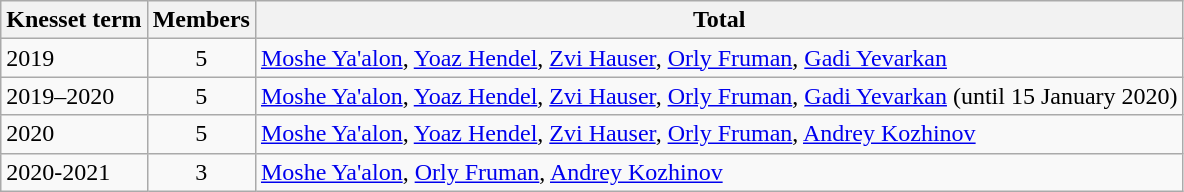<table class="wikitable">
<tr>
<th>Knesset term</th>
<th>Members</th>
<th>Total</th>
</tr>
<tr>
<td>2019</td>
<td align=center>5</td>
<td><a href='#'>Moshe Ya'alon</a>, <a href='#'>Yoaz Hendel</a>, <a href='#'>Zvi Hauser</a>, <a href='#'>Orly Fruman</a>, <a href='#'>Gadi Yevarkan</a></td>
</tr>
<tr>
<td>2019–2020</td>
<td align=center>5</td>
<td><a href='#'>Moshe Ya'alon</a>, <a href='#'>Yoaz Hendel</a>, <a href='#'>Zvi Hauser</a>, <a href='#'>Orly Fruman</a>, <a href='#'>Gadi Yevarkan</a> (until 15 January 2020)</td>
</tr>
<tr>
<td>2020</td>
<td align=center>5</td>
<td><a href='#'>Moshe Ya'alon</a>, <a href='#'>Yoaz Hendel</a>, <a href='#'>Zvi Hauser</a>, <a href='#'>Orly Fruman</a>, <a href='#'>Andrey Kozhinov</a></td>
</tr>
<tr>
<td>2020-2021</td>
<td align=center>3</td>
<td><a href='#'>Moshe Ya'alon</a>, <a href='#'>Orly Fruman</a>, <a href='#'>Andrey Kozhinov</a></td>
</tr>
</table>
